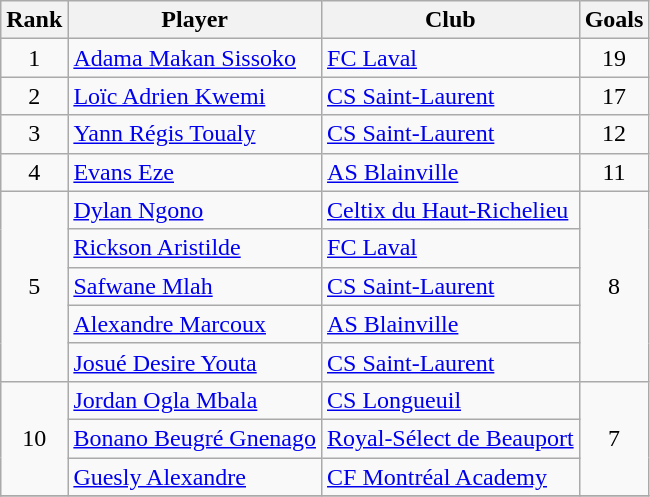<table class="wikitable">
<tr>
<th>Rank</th>
<th>Player</th>
<th>Club</th>
<th>Goals</th>
</tr>
<tr>
<td align=center>1</td>
<td><a href='#'>Adama Makan Sissoko</a></td>
<td><a href='#'>FC Laval</a></td>
<td align=center>19</td>
</tr>
<tr>
<td align=center>2</td>
<td><a href='#'>Loïc Adrien Kwemi</a></td>
<td><a href='#'>CS Saint-Laurent</a></td>
<td align=center>17</td>
</tr>
<tr>
<td align=center>3</td>
<td><a href='#'>Yann Régis Toualy</a></td>
<td><a href='#'>CS Saint-Laurent</a></td>
<td align=center>12</td>
</tr>
<tr>
<td align=center>4</td>
<td><a href='#'>Evans Eze</a></td>
<td><a href='#'>AS Blainville</a></td>
<td align=center>11</td>
</tr>
<tr>
<td rowspan="5" align=center>5</td>
<td><a href='#'>Dylan Ngono</a></td>
<td><a href='#'>Celtix du Haut-Richelieu</a></td>
<td rowspan="5" align=center>8</td>
</tr>
<tr>
<td><a href='#'>Rickson Aristilde</a></td>
<td><a href='#'>FC Laval</a></td>
</tr>
<tr>
<td><a href='#'>Safwane Mlah</a></td>
<td><a href='#'>CS Saint-Laurent</a></td>
</tr>
<tr>
<td><a href='#'>Alexandre Marcoux</a></td>
<td><a href='#'>AS Blainville</a></td>
</tr>
<tr>
<td><a href='#'>Josué Desire Youta</a></td>
<td><a href='#'>CS Saint-Laurent</a></td>
</tr>
<tr>
<td rowspan="3" align=center>10</td>
<td><a href='#'>Jordan Ogla Mbala</a></td>
<td><a href='#'>CS Longueuil</a></td>
<td rowspan="3" align=center>7</td>
</tr>
<tr>
<td><a href='#'>Bonano Beugré Gnenago</a></td>
<td><a href='#'>Royal-Sélect de Beauport</a></td>
</tr>
<tr>
<td><a href='#'>Guesly Alexandre</a></td>
<td><a href='#'>CF Montréal Academy</a></td>
</tr>
<tr>
</tr>
</table>
